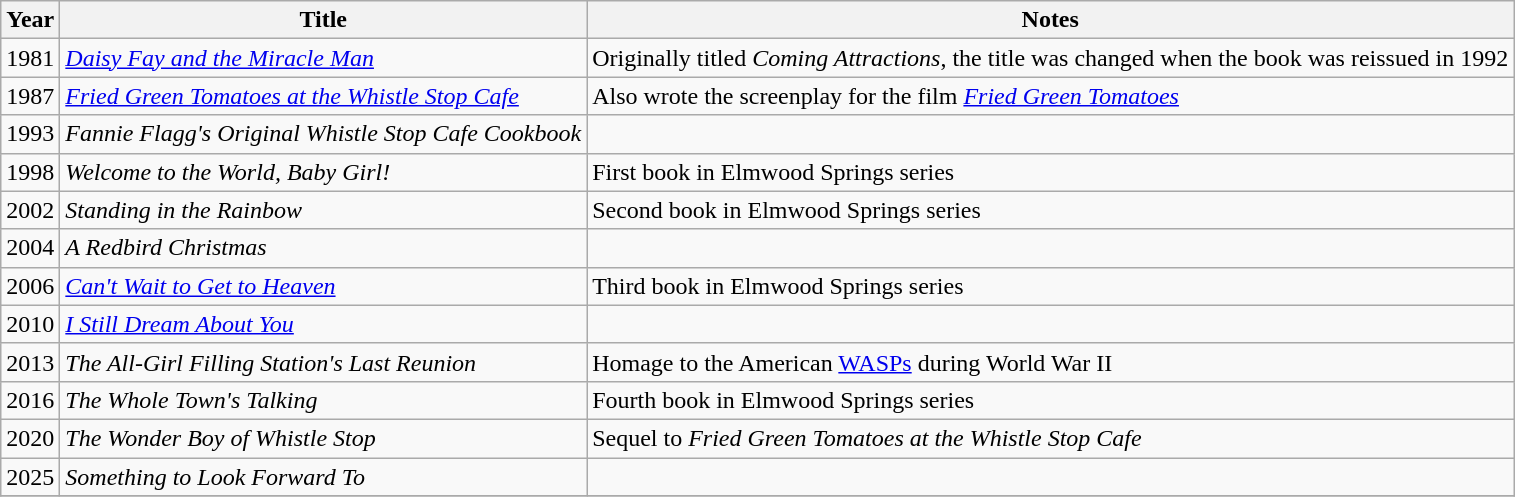<table class="wikitable">
<tr>
<th>Year</th>
<th>Title</th>
<th>Notes</th>
</tr>
<tr>
<td>1981</td>
<td><em><a href='#'>Daisy Fay and the Miracle Man</a></em></td>
<td>Originally titled <em>Coming Attractions</em>, the title was changed when the book was reissued in 1992</td>
</tr>
<tr>
<td>1987</td>
<td><em><a href='#'>Fried Green Tomatoes at the Whistle Stop Cafe</a></em></td>
<td>Also wrote the screenplay for the film <em><a href='#'>Fried Green Tomatoes</a></em></td>
</tr>
<tr>
<td>1993</td>
<td><em>Fannie Flagg's Original Whistle Stop Cafe Cookbook</em></td>
<td></td>
</tr>
<tr>
<td>1998</td>
<td><em>Welcome to the World, Baby Girl!</em></td>
<td>First book in Elmwood Springs series</td>
</tr>
<tr>
<td>2002</td>
<td><em>Standing in the Rainbow</em></td>
<td>Second book in Elmwood Springs series</td>
</tr>
<tr>
<td>2004</td>
<td><em>A Redbird Christmas</em></td>
<td></td>
</tr>
<tr>
<td>2006</td>
<td><em><a href='#'>Can't Wait to Get to Heaven</a></em></td>
<td>Third book in Elmwood Springs series</td>
</tr>
<tr>
<td>2010</td>
<td><em><a href='#'>I Still Dream About You</a></em></td>
<td></td>
</tr>
<tr>
<td>2013</td>
<td><em>The All-Girl Filling Station's Last Reunion</em></td>
<td>Homage to the American <a href='#'>WASPs</a> during World War II</td>
</tr>
<tr>
<td>2016</td>
<td><em>The Whole Town's Talking</em></td>
<td>Fourth book in Elmwood Springs series</td>
</tr>
<tr>
<td>2020</td>
<td><em>The Wonder Boy of Whistle Stop</em></td>
<td>Sequel to <em>Fried Green Tomatoes at the Whistle Stop Cafe</em></td>
</tr>
<tr>
<td>2025</td>
<td><em>Something to Look Forward To</em></td>
<td></td>
</tr>
<tr>
</tr>
</table>
